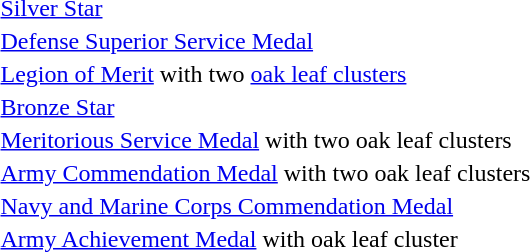<table>
<tr>
<td></td>
<td><a href='#'>Silver Star</a></td>
</tr>
<tr>
<td></td>
<td><a href='#'>Defense Superior Service Medal</a></td>
</tr>
<tr>
<td></td>
<td><a href='#'>Legion of Merit</a> with two <a href='#'>oak leaf clusters</a></td>
</tr>
<tr>
<td></td>
<td><a href='#'>Bronze Star</a></td>
</tr>
<tr>
<td></td>
<td><a href='#'>Meritorious Service Medal</a> with two oak leaf clusters</td>
</tr>
<tr>
<td></td>
<td><a href='#'>Army Commendation Medal</a> with two oak leaf clusters</td>
</tr>
<tr>
<td></td>
<td><a href='#'>Navy and Marine Corps Commendation Medal</a></td>
</tr>
<tr>
<td></td>
<td><a href='#'>Army Achievement Medal</a> with oak leaf cluster</td>
</tr>
</table>
